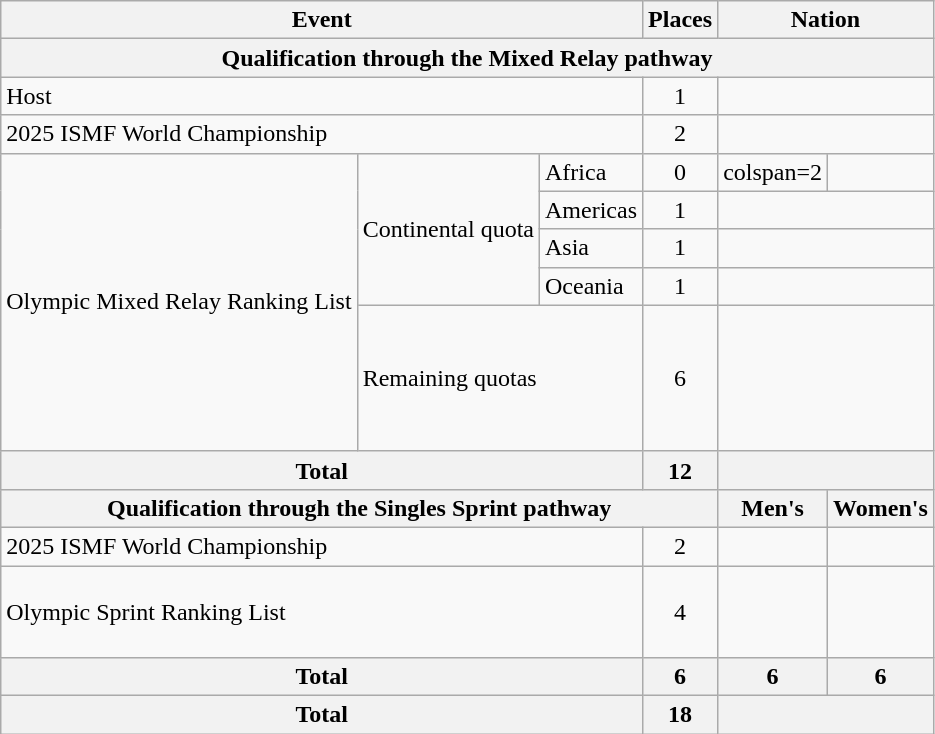<table class="wikitable">
<tr>
<th colspan=3>Event</th>
<th>Places</th>
<th colspan=2>Nation</th>
</tr>
<tr>
<th colspan=6>Qualification through the Mixed Relay pathway</th>
</tr>
<tr>
<td colspan=3>Host</td>
<td align=center>1</td>
<td colspan=2></td>
</tr>
<tr>
<td colspan=3>2025 ISMF World Championship</td>
<td align=center>2</td>
<td colspan=2><br></td>
</tr>
<tr>
<td rowspan=5>Olympic Mixed Relay Ranking List</td>
<td rowspan=4>Continental quota</td>
<td>Africa</td>
<td align=center>0</td>
<td>colspan=2 </td>
</tr>
<tr>
<td>Americas</td>
<td align=center>1</td>
<td colspan=2><em></em></td>
</tr>
<tr>
<td>Asia</td>
<td align=center>1</td>
<td colspan=2></td>
</tr>
<tr>
<td>Oceania</td>
<td align=center>1</td>
<td colspan=2></td>
</tr>
<tr>
<td colspan=2>Remaining quotas</td>
<td align=center>6</td>
<td colspan=2><br><br><br><em><br><br></em></td>
</tr>
<tr>
<th colspan=3>Total</th>
<th>12</th>
<th colspan=2></th>
</tr>
<tr>
<th colspan=4>Qualification through the Singles Sprint pathway</th>
<th>Men's</th>
<th>Women's</th>
</tr>
<tr>
<td colspan=3>2025 ISMF World Championship</td>
<td align=center>2</td>
<td><br></td>
<td><br></td>
</tr>
<tr>
<td colspan=3>Olympic Sprint Ranking List</td>
<td align=center>4</td>
<td><br><br><br><em></em></td>
<td><br><br><br><em></em></td>
</tr>
<tr>
<th colspan=3>Total</th>
<th>6</th>
<th>6</th>
<th>6</th>
</tr>
<tr>
<th colspan=3>Total</th>
<th>18</th>
<th colspan=2></th>
</tr>
</table>
